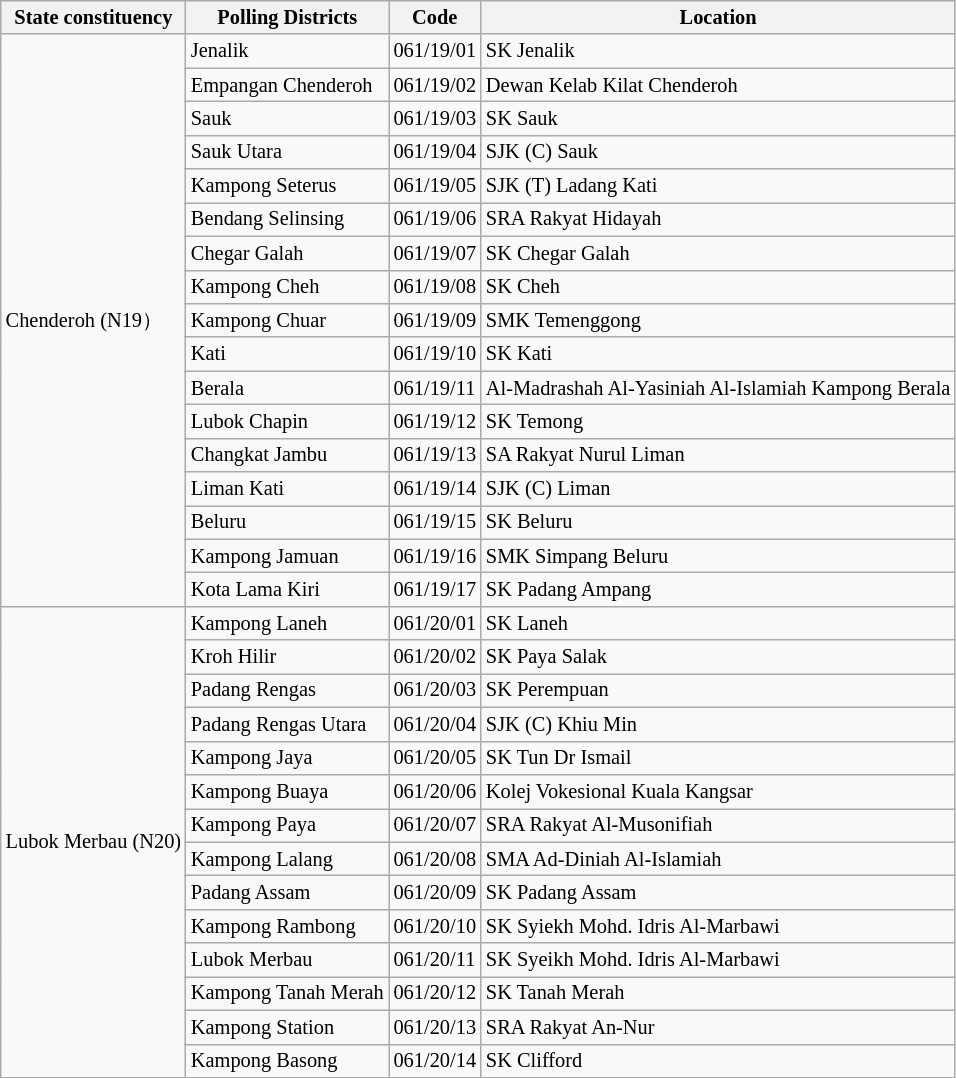<table class="wikitable sortable mw-collapsible" style="white-space:nowrap;font-size:85%">
<tr>
<th>State constituency</th>
<th>Polling Districts</th>
<th>Code</th>
<th>Location</th>
</tr>
<tr>
<td rowspan="17">Chenderoh (N19）</td>
<td>Jenalik</td>
<td>061/19/01</td>
<td>SK Jenalik</td>
</tr>
<tr>
<td>Empangan Chenderoh</td>
<td>061/19/02</td>
<td>Dewan Kelab Kilat Chenderoh</td>
</tr>
<tr>
<td>Sauk</td>
<td>061/19/03</td>
<td>SK Sauk</td>
</tr>
<tr>
<td>Sauk Utara</td>
<td>061/19/04</td>
<td>SJK (C) Sauk</td>
</tr>
<tr>
<td>Kampong Seterus</td>
<td>061/19/05</td>
<td>SJK (T) Ladang Kati</td>
</tr>
<tr>
<td>Bendang Selinsing</td>
<td>061/19/06</td>
<td>SRA Rakyat Hidayah</td>
</tr>
<tr>
<td>Chegar Galah</td>
<td>061/19/07</td>
<td>SK Chegar Galah</td>
</tr>
<tr>
<td>Kampong Cheh</td>
<td>061/19/08</td>
<td>SK Cheh</td>
</tr>
<tr>
<td>Kampong Chuar</td>
<td>061/19/09</td>
<td>SMK Temenggong</td>
</tr>
<tr>
<td>Kati</td>
<td>061/19/10</td>
<td>SK Kati</td>
</tr>
<tr>
<td>Berala</td>
<td>061/19/11</td>
<td>Al-Madrashah Al-Yasiniah Al-Islamiah Kampong Berala</td>
</tr>
<tr>
<td>Lubok Chapin</td>
<td>061/19/12</td>
<td>SK Temong</td>
</tr>
<tr>
<td>Changkat Jambu</td>
<td>061/19/13</td>
<td>SA Rakyat Nurul Liman</td>
</tr>
<tr>
<td>Liman Kati</td>
<td>061/19/14</td>
<td>SJK (C) Liman</td>
</tr>
<tr>
<td>Beluru</td>
<td>061/19/15</td>
<td>SK Beluru</td>
</tr>
<tr>
<td>Kampong Jamuan</td>
<td>061/19/16</td>
<td>SMK Simpang Beluru</td>
</tr>
<tr>
<td>Kota Lama Kiri</td>
<td>061/19/17</td>
<td>SK Padang Ampang</td>
</tr>
<tr>
<td rowspan="14">Lubok Merbau (N20)</td>
<td>Kampong Laneh</td>
<td>061/20/01</td>
<td>SK Laneh</td>
</tr>
<tr>
<td>Kroh Hilir</td>
<td>061/20/02</td>
<td>SK Paya Salak</td>
</tr>
<tr>
<td>Padang Rengas</td>
<td>061/20/03</td>
<td>SK Perempuan</td>
</tr>
<tr>
<td>Padang Rengas Utara</td>
<td>061/20/04</td>
<td>SJK (C) Khiu Min</td>
</tr>
<tr>
<td>Kampong Jaya</td>
<td>061/20/05</td>
<td>SK Tun Dr Ismail</td>
</tr>
<tr>
<td>Kampong Buaya</td>
<td>061/20/06</td>
<td>Kolej Vokesional Kuala Kangsar</td>
</tr>
<tr>
<td>Kampong Paya</td>
<td>061/20/07</td>
<td>SRA Rakyat Al-Musonifiah</td>
</tr>
<tr>
<td>Kampong Lalang</td>
<td>061/20/08</td>
<td>SMA Ad-Diniah Al-Islamiah</td>
</tr>
<tr>
<td>Padang Assam</td>
<td>061/20/09</td>
<td>SK Padang Assam</td>
</tr>
<tr>
<td>Kampong Rambong</td>
<td>061/20/10</td>
<td>SK Syiekh Mohd. Idris Al-Marbawi</td>
</tr>
<tr>
<td>Lubok Merbau</td>
<td>061/20/11</td>
<td>SK Syeikh Mohd. Idris Al-Marbawi</td>
</tr>
<tr>
<td>Kampong Tanah Merah</td>
<td>061/20/12</td>
<td>SK Tanah Merah</td>
</tr>
<tr>
<td>Kampong Station</td>
<td>061/20/13</td>
<td>SRA Rakyat An-Nur</td>
</tr>
<tr>
<td>Kampong Basong</td>
<td>061/20/14</td>
<td>SK Clifford</td>
</tr>
</table>
